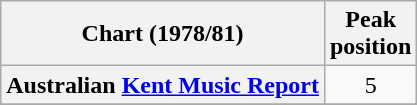<table class="wikitable sortable plainrowheaders">
<tr>
<th scope="col">Chart (1978/81)</th>
<th scope="col">Peak<br>position</th>
</tr>
<tr>
<th scope="row">Australian <a href='#'>Kent Music Report</a></th>
<td style="text-align:center;">5</td>
</tr>
<tr>
</tr>
<tr>
</tr>
<tr>
</tr>
<tr>
</tr>
</table>
